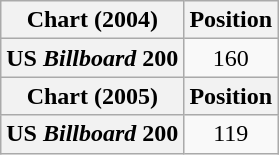<table class="wikitable plainrowheaders" style="text-align:center">
<tr>
<th scope="col">Chart (2004)</th>
<th scope="col">Position</th>
</tr>
<tr>
<th scope="row">US <em>Billboard</em> 200</th>
<td>160</td>
</tr>
<tr>
<th scope="col">Chart (2005)</th>
<th scope="col">Position</th>
</tr>
<tr>
<th scope="row">US <em>Billboard</em> 200</th>
<td>119</td>
</tr>
</table>
